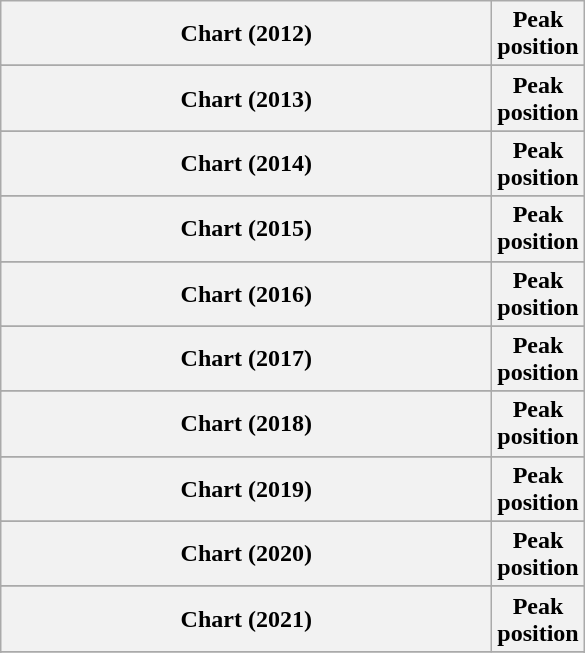<table class="wikitable sortable plainrowheaders">
<tr>
<th scope="col" style="width:20em;">Chart (2012)</th>
<th scope="col">Peak<br>position</th>
</tr>
<tr>
</tr>
<tr>
</tr>
<tr>
</tr>
<tr>
</tr>
<tr>
</tr>
<tr>
<th scope="col" style="width:20em;">Chart (2013)</th>
<th scope="col">Peak<br>position</th>
</tr>
<tr>
</tr>
<tr>
</tr>
<tr>
</tr>
<tr>
<th scope="col" style="width:20em;">Chart (2014)</th>
<th scope="col">Peak<br>position</th>
</tr>
<tr>
</tr>
<tr>
</tr>
<tr>
</tr>
<tr>
<th scope="col" style="width:20em;">Chart (2015)</th>
<th scope="col">Peak<br>position</th>
</tr>
<tr>
</tr>
<tr>
<th scope="col" style="width:20em;">Chart (2016)</th>
<th scope="col">Peak<br>position</th>
</tr>
<tr>
</tr>
<tr>
</tr>
<tr>
</tr>
<tr>
</tr>
<tr>
</tr>
<tr>
<th scope="col" style="width:20em;">Chart (2017)</th>
<th scope="col">Peak<br>position</th>
</tr>
<tr>
</tr>
<tr>
</tr>
<tr>
</tr>
<tr>
<th scope="col" style="width:20em;">Chart (2018)</th>
<th scope="col">Peak<br>position</th>
</tr>
<tr>
</tr>
<tr>
</tr>
<tr>
</tr>
<tr>
<th scope="col" style="width:20em;">Chart (2019)</th>
<th scope="col">Peak<br>position</th>
</tr>
<tr>
</tr>
<tr>
</tr>
<tr>
<th scope="col" style="width:20em;">Chart (2020)</th>
<th scope="col">Peak<br>position</th>
</tr>
<tr>
</tr>
<tr>
</tr>
<tr>
<th scope="col" style="width:20em;">Chart (2021)</th>
<th scope="col">Peak<br>position</th>
</tr>
<tr>
</tr>
<tr>
</tr>
<tr>
</tr>
<tr>
</tr>
</table>
